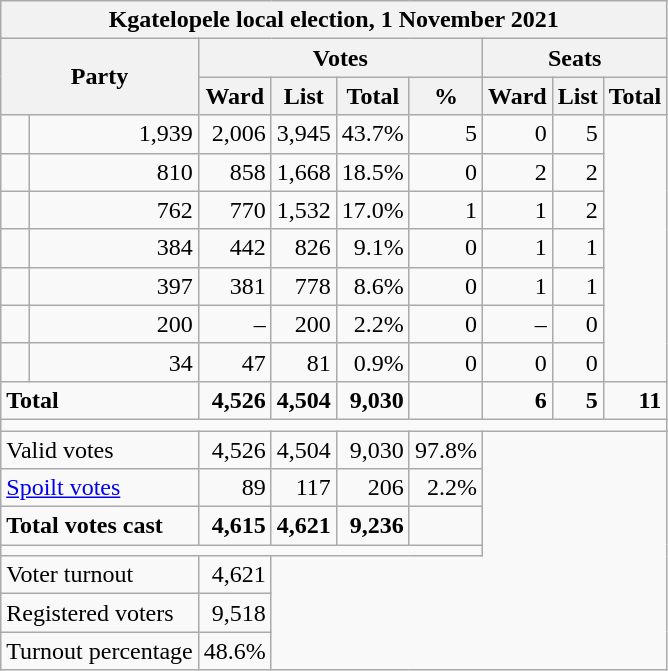<table class=wikitable style="text-align:right">
<tr>
<th colspan="9" align="center">Kgatelopele local election, 1 November 2021</th>
</tr>
<tr>
<th rowspan="2" colspan="2">Party</th>
<th colspan="4" align="center">Votes</th>
<th colspan="3" align="center">Seats</th>
</tr>
<tr>
<th>Ward</th>
<th>List</th>
<th>Total</th>
<th>%</th>
<th>Ward</th>
<th>List</th>
<th>Total</th>
</tr>
<tr>
<td></td>
<td>1,939</td>
<td>2,006</td>
<td>3,945</td>
<td>43.7%</td>
<td>5</td>
<td>0</td>
<td>5</td>
</tr>
<tr>
<td></td>
<td>810</td>
<td>858</td>
<td>1,668</td>
<td>18.5%</td>
<td>0</td>
<td>2</td>
<td>2</td>
</tr>
<tr>
<td></td>
<td>762</td>
<td>770</td>
<td>1,532</td>
<td>17.0%</td>
<td>1</td>
<td>1</td>
<td>2</td>
</tr>
<tr>
<td></td>
<td>384</td>
<td>442</td>
<td>826</td>
<td>9.1%</td>
<td>0</td>
<td>1</td>
<td>1</td>
</tr>
<tr>
<td></td>
<td>397</td>
<td>381</td>
<td>778</td>
<td>8.6%</td>
<td>0</td>
<td>1</td>
<td>1</td>
</tr>
<tr>
<td></td>
<td>200</td>
<td>–</td>
<td>200</td>
<td>2.2%</td>
<td>0</td>
<td>–</td>
<td>0</td>
</tr>
<tr>
<td></td>
<td>34</td>
<td>47</td>
<td>81</td>
<td>0.9%</td>
<td>0</td>
<td>0</td>
<td>0</td>
</tr>
<tr>
<td colspan="2" style="text-align:left"><strong>Total</strong></td>
<td><strong>4,526</strong></td>
<td><strong>4,504</strong></td>
<td><strong>9,030</strong></td>
<td></td>
<td><strong>6</strong></td>
<td><strong>5</strong></td>
<td><strong>11</strong></td>
</tr>
<tr>
<td colspan="9"></td>
</tr>
<tr>
<td colspan="2" style="text-align:left">Valid votes</td>
<td>4,526</td>
<td>4,504</td>
<td>9,030</td>
<td>97.8%</td>
</tr>
<tr>
<td colspan="2" style="text-align:left"><a href='#'>Spoilt votes</a></td>
<td>89</td>
<td>117</td>
<td>206</td>
<td>2.2%</td>
</tr>
<tr>
<td colspan="2" style="text-align:left"><strong>Total votes cast</strong></td>
<td><strong>4,615</strong></td>
<td><strong>4,621</strong></td>
<td><strong>9,236</strong></td>
<td></td>
</tr>
<tr>
<td colspan="6"></td>
</tr>
<tr>
<td colspan="2" style="text-align:left">Voter turnout</td>
<td>4,621</td>
</tr>
<tr>
<td colspan="2" style="text-align:left">Registered voters</td>
<td>9,518</td>
</tr>
<tr>
<td colspan="2" style="text-align:left">Turnout percentage</td>
<td>48.6%</td>
</tr>
</table>
